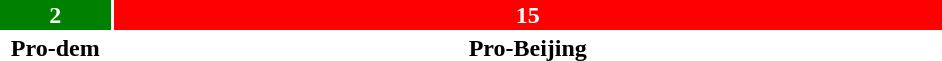<table style="width:50%; text-align:center;">
<tr style="color:white;">
<td style="background:green; width:11.77%;"><strong>2</strong></td>
<td style="background:red; width:88.23%;"><strong>15</strong></td>
</tr>
<tr>
<td><span><strong>Pro-dem</strong></span></td>
<td><span><strong>Pro-Beijing</strong></span></td>
</tr>
</table>
